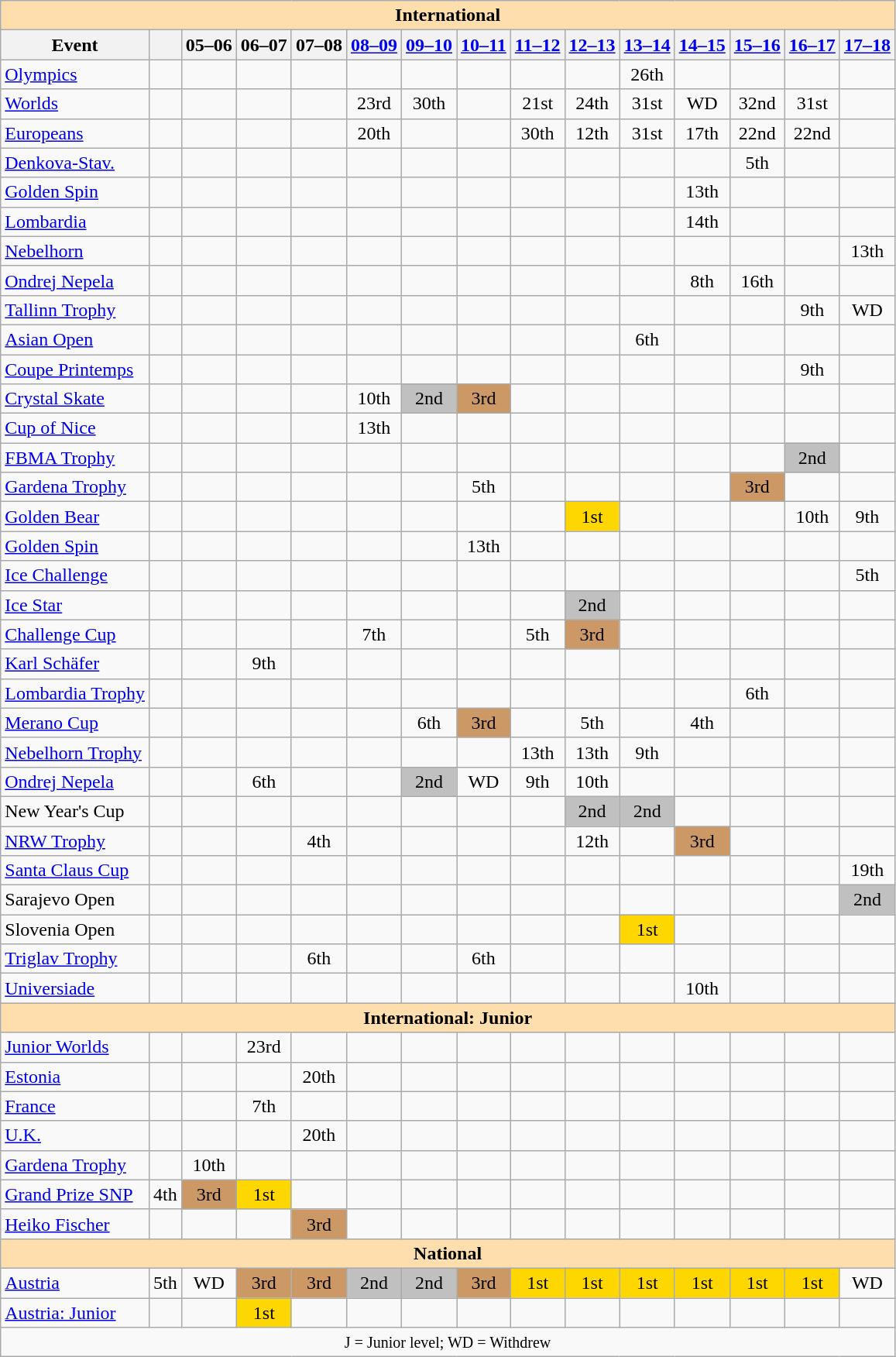<table class="wikitable" style="text-align:center">
<tr>
<th style="background-color: #ffdead; " colspan=15 align=center>International</th>
</tr>
<tr>
<th>Event</th>
<th></th>
<th>05–06</th>
<th>06–07</th>
<th>07–08</th>
<th><a href='#'>08–09</a></th>
<th><a href='#'>09–10</a></th>
<th><a href='#'>10–11</a></th>
<th><a href='#'>11–12</a></th>
<th><a href='#'>12–13</a></th>
<th><a href='#'>13–14</a></th>
<th><a href='#'>14–15</a></th>
<th><a href='#'>15–16</a></th>
<th><a href='#'>16–17</a></th>
<th><a href='#'>17–18</a></th>
</tr>
<tr>
<td align=left><a href='#'>Olympics</a></td>
<td></td>
<td></td>
<td></td>
<td></td>
<td></td>
<td></td>
<td></td>
<td></td>
<td></td>
<td>26th</td>
<td></td>
<td></td>
<td></td>
<td></td>
</tr>
<tr>
<td align=left><a href='#'>Worlds</a></td>
<td></td>
<td></td>
<td></td>
<td></td>
<td>23rd</td>
<td>30th</td>
<td></td>
<td>21st</td>
<td>24th</td>
<td>31st</td>
<td>WD</td>
<td>32nd</td>
<td>31st</td>
<td></td>
</tr>
<tr>
<td align=left><a href='#'>Europeans</a></td>
<td></td>
<td></td>
<td></td>
<td></td>
<td>20th</td>
<td></td>
<td></td>
<td>30th</td>
<td>12th</td>
<td>31st</td>
<td>17th</td>
<td>22nd</td>
<td>22nd</td>
<td></td>
</tr>
<tr>
<td align=left> <a href='#'>Denkova-Stav.</a></td>
<td></td>
<td></td>
<td></td>
<td></td>
<td></td>
<td></td>
<td></td>
<td></td>
<td></td>
<td></td>
<td></td>
<td>5th</td>
<td></td>
<td></td>
</tr>
<tr>
<td align=left> <a href='#'>Golden Spin</a></td>
<td></td>
<td></td>
<td></td>
<td></td>
<td></td>
<td></td>
<td></td>
<td></td>
<td></td>
<td></td>
<td>13th</td>
<td></td>
<td></td>
<td></td>
</tr>
<tr>
<td align=left> <a href='#'>Lombardia</a></td>
<td></td>
<td></td>
<td></td>
<td></td>
<td></td>
<td></td>
<td></td>
<td></td>
<td></td>
<td></td>
<td>14th</td>
<td></td>
<td></td>
<td></td>
</tr>
<tr>
<td align=left> <a href='#'>Nebelhorn</a></td>
<td></td>
<td></td>
<td></td>
<td></td>
<td></td>
<td></td>
<td></td>
<td></td>
<td></td>
<td></td>
<td></td>
<td></td>
<td></td>
<td>13th</td>
</tr>
<tr>
<td align=left> <a href='#'>Ondrej Nepela</a></td>
<td></td>
<td></td>
<td></td>
<td></td>
<td></td>
<td></td>
<td></td>
<td></td>
<td></td>
<td></td>
<td>8th</td>
<td>16th</td>
<td></td>
<td></td>
</tr>
<tr>
<td align=left> <a href='#'>Tallinn Trophy</a></td>
<td></td>
<td></td>
<td></td>
<td></td>
<td></td>
<td></td>
<td></td>
<td></td>
<td></td>
<td></td>
<td></td>
<td></td>
<td>9th</td>
<td>WD</td>
</tr>
<tr>
<td align=left><a href='#'>Asian Open</a></td>
<td></td>
<td></td>
<td></td>
<td></td>
<td></td>
<td></td>
<td></td>
<td></td>
<td></td>
<td>6th</td>
<td></td>
<td></td>
<td></td>
<td></td>
</tr>
<tr>
<td align=left><a href='#'>Coupe Printemps</a></td>
<td></td>
<td></td>
<td></td>
<td></td>
<td></td>
<td></td>
<td></td>
<td></td>
<td></td>
<td></td>
<td></td>
<td></td>
<td>9th</td>
<td></td>
</tr>
<tr>
<td align=left><a href='#'>Crystal Skate</a></td>
<td></td>
<td></td>
<td></td>
<td></td>
<td>10th</td>
<td bgcolor=silver>2nd</td>
<td bgcolor=cc9966>3rd</td>
<td></td>
<td></td>
<td></td>
<td></td>
<td></td>
<td></td>
<td></td>
</tr>
<tr>
<td align=left><a href='#'>Cup of Nice</a></td>
<td></td>
<td></td>
<td></td>
<td></td>
<td>13th</td>
<td></td>
<td></td>
<td></td>
<td></td>
<td></td>
<td></td>
<td></td>
<td></td>
<td></td>
</tr>
<tr>
<td align=left><a href='#'>FBMA Trophy</a></td>
<td></td>
<td></td>
<td></td>
<td></td>
<td></td>
<td></td>
<td></td>
<td></td>
<td></td>
<td></td>
<td></td>
<td></td>
<td bgcolor=silver>2nd</td>
<td></td>
</tr>
<tr>
<td align=left><a href='#'>Gardena Trophy</a></td>
<td></td>
<td></td>
<td></td>
<td></td>
<td></td>
<td></td>
<td>5th</td>
<td></td>
<td></td>
<td></td>
<td></td>
<td bgcolor=cc9966>3rd</td>
<td></td>
<td></td>
</tr>
<tr>
<td align=left><a href='#'>Golden Bear</a></td>
<td></td>
<td></td>
<td></td>
<td></td>
<td></td>
<td></td>
<td></td>
<td></td>
<td bgcolor=gold>1st</td>
<td></td>
<td></td>
<td></td>
<td>10th</td>
<td>9th</td>
</tr>
<tr>
<td align=left><a href='#'>Golden Spin</a></td>
<td></td>
<td></td>
<td></td>
<td></td>
<td></td>
<td></td>
<td>13th</td>
<td></td>
<td></td>
<td></td>
<td></td>
<td></td>
<td></td>
<td></td>
</tr>
<tr>
<td align=left><a href='#'>Ice Challenge</a></td>
<td></td>
<td></td>
<td></td>
<td></td>
<td></td>
<td></td>
<td></td>
<td></td>
<td></td>
<td></td>
<td></td>
<td></td>
<td></td>
<td>5th</td>
</tr>
<tr>
<td align=left><a href='#'>Ice Star</a></td>
<td></td>
<td></td>
<td></td>
<td></td>
<td></td>
<td></td>
<td></td>
<td></td>
<td bgcolor=silver>2nd</td>
<td></td>
<td></td>
<td></td>
<td></td>
<td></td>
</tr>
<tr>
<td align=left><a href='#'>Challenge Cup</a></td>
<td></td>
<td></td>
<td></td>
<td></td>
<td>7th</td>
<td></td>
<td></td>
<td>5th</td>
<td bgcolor=cc9966>3rd</td>
<td></td>
<td></td>
<td></td>
<td></td>
<td></td>
</tr>
<tr>
<td align=left><a href='#'>Karl Schäfer</a></td>
<td></td>
<td></td>
<td>9th</td>
<td></td>
<td></td>
<td></td>
<td></td>
<td></td>
<td></td>
<td></td>
<td></td>
<td></td>
<td></td>
<td></td>
</tr>
<tr>
<td align=left><a href='#'>Lombardia Trophy</a></td>
<td></td>
<td></td>
<td></td>
<td></td>
<td></td>
<td></td>
<td></td>
<td></td>
<td></td>
<td></td>
<td></td>
<td>6th</td>
<td></td>
<td></td>
</tr>
<tr>
<td align=left><a href='#'>Merano Cup</a></td>
<td></td>
<td></td>
<td></td>
<td></td>
<td></td>
<td>6th</td>
<td bgcolor=cc9966>3rd</td>
<td></td>
<td>5th</td>
<td></td>
<td>4th</td>
<td></td>
<td></td>
<td></td>
</tr>
<tr>
<td align=left><a href='#'>Nebelhorn Trophy</a></td>
<td></td>
<td></td>
<td></td>
<td></td>
<td></td>
<td></td>
<td></td>
<td>13th</td>
<td>13th</td>
<td>9th</td>
<td></td>
<td></td>
<td></td>
<td></td>
</tr>
<tr>
<td align=left><a href='#'>Ondrej Nepela</a></td>
<td></td>
<td></td>
<td>6th</td>
<td></td>
<td></td>
<td bgcolor=silver>2nd</td>
<td>WD</td>
<td>9th</td>
<td>10th</td>
<td></td>
<td></td>
<td></td>
<td></td>
<td></td>
</tr>
<tr>
<td align=left>New Year's Cup</td>
<td></td>
<td></td>
<td></td>
<td></td>
<td></td>
<td></td>
<td></td>
<td></td>
<td bgcolor=silver>2nd</td>
<td bgcolor=silver>2nd</td>
<td></td>
<td></td>
<td></td>
<td></td>
</tr>
<tr>
<td align=left><a href='#'>NRW Trophy</a></td>
<td></td>
<td></td>
<td></td>
<td>4th</td>
<td></td>
<td></td>
<td></td>
<td></td>
<td>12th</td>
<td></td>
<td bgcolor=cc9966>3rd</td>
<td></td>
<td></td>
<td></td>
</tr>
<tr>
<td align=left><a href='#'>Santa Claus Cup</a></td>
<td></td>
<td></td>
<td></td>
<td></td>
<td></td>
<td></td>
<td></td>
<td></td>
<td></td>
<td></td>
<td></td>
<td></td>
<td></td>
<td>19th</td>
</tr>
<tr>
<td align=left>Sarajevo Open</td>
<td></td>
<td></td>
<td></td>
<td></td>
<td></td>
<td></td>
<td></td>
<td></td>
<td></td>
<td></td>
<td></td>
<td></td>
<td></td>
<td bgcolor=silver>2nd</td>
</tr>
<tr>
<td align=left>Slovenia Open</td>
<td></td>
<td></td>
<td></td>
<td></td>
<td></td>
<td></td>
<td></td>
<td></td>
<td></td>
<td bgcolor=gold>1st</td>
<td></td>
<td></td>
<td></td>
<td></td>
</tr>
<tr>
<td align=left><a href='#'>Triglav Trophy</a></td>
<td></td>
<td></td>
<td></td>
<td>6th</td>
<td></td>
<td></td>
<td>6th</td>
<td></td>
<td></td>
<td></td>
<td></td>
<td></td>
<td></td>
<td></td>
</tr>
<tr>
<td align=left><a href='#'>Universiade</a></td>
<td></td>
<td></td>
<td></td>
<td></td>
<td></td>
<td></td>
<td></td>
<td></td>
<td></td>
<td></td>
<td>10th</td>
<td></td>
<td></td>
<td></td>
</tr>
<tr>
<th style="background-color: #ffdead; " colspan=15 align=center>International: Junior</th>
</tr>
<tr>
<td align=left><a href='#'>Junior Worlds</a></td>
<td></td>
<td></td>
<td>23rd</td>
<td></td>
<td></td>
<td></td>
<td></td>
<td></td>
<td></td>
<td></td>
<td></td>
<td></td>
<td></td>
<td></td>
</tr>
<tr>
<td align=left> <a href='#'>Estonia</a></td>
<td></td>
<td></td>
<td></td>
<td>20th</td>
<td></td>
<td></td>
<td></td>
<td></td>
<td></td>
<td></td>
<td></td>
<td></td>
<td></td>
<td></td>
</tr>
<tr>
<td align=left> <a href='#'>France</a></td>
<td></td>
<td></td>
<td>7th</td>
<td></td>
<td></td>
<td></td>
<td></td>
<td></td>
<td></td>
<td></td>
<td></td>
<td></td>
<td></td>
<td></td>
</tr>
<tr>
<td align=left> <a href='#'>U.K.</a></td>
<td></td>
<td></td>
<td></td>
<td>20th</td>
<td></td>
<td></td>
<td></td>
<td></td>
<td></td>
<td></td>
<td></td>
<td></td>
<td></td>
<td></td>
</tr>
<tr>
<td align=left><a href='#'>Gardena Trophy</a></td>
<td></td>
<td>10th</td>
<td></td>
<td></td>
<td></td>
<td></td>
<td></td>
<td></td>
<td></td>
<td></td>
<td></td>
<td></td>
<td></td>
<td></td>
</tr>
<tr>
<td align=left><a href='#'>Grand Prize SNP</a></td>
<td>4th</td>
<td bgcolor=cc9966>3rd</td>
<td bgcolor=gold>1st</td>
<td></td>
<td></td>
<td></td>
<td></td>
<td></td>
<td></td>
<td></td>
<td></td>
<td></td>
<td></td>
<td></td>
</tr>
<tr>
<td align=left><a href='#'>Heiko Fischer</a></td>
<td></td>
<td></td>
<td></td>
<td bgcolor=cc9966>3rd</td>
<td></td>
<td></td>
<td></td>
<td></td>
<td></td>
<td></td>
<td></td>
<td></td>
<td></td>
<td></td>
</tr>
<tr>
<th style="background-color: #ffdead; " colspan=15 align=center>National</th>
</tr>
<tr>
<td align=left><a href='#'>Austria</a></td>
<td>5th</td>
<td>WD</td>
<td bgcolor=cc9966>3rd</td>
<td bgcolor=cc9966>3rd</td>
<td bgcolor=silver>2nd</td>
<td bgcolor=silver>2nd</td>
<td bgcolor=cc9966>3rd</td>
<td bgcolor=gold>1st</td>
<td bgcolor=gold>1st</td>
<td bgcolor=gold>1st</td>
<td bgcolor=gold>1st</td>
<td bgcolor=gold>1st</td>
<td bgcolor=gold>1st</td>
<td>WD</td>
</tr>
<tr>
<td align=left><a href='#'>Austria: Junior</a></td>
<td></td>
<td></td>
<td bgcolor=gold>1st</td>
<td></td>
<td></td>
<td></td>
<td></td>
<td></td>
<td></td>
<td></td>
<td></td>
<td></td>
<td></td>
<td></td>
</tr>
<tr>
<td colspan=15 align=center><small> J = Junior level; WD = Withdrew </small></td>
</tr>
</table>
